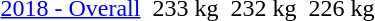<table>
<tr>
<td><a href='#'>2018 - Overall</a></td>
<td></td>
<td>233 kg</td>
<td></td>
<td>232 kg</td>
<td></td>
<td>226 kg</td>
</tr>
</table>
